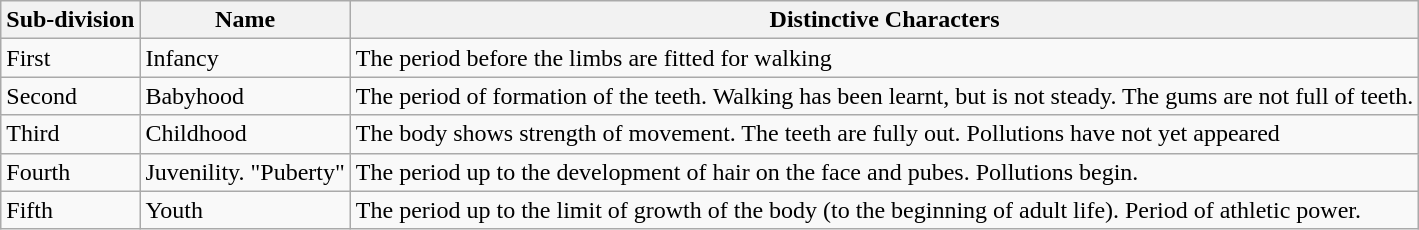<table class="wikitable">
<tr>
<th>Sub-division</th>
<th>Name</th>
<th>Distinctive Characters</th>
</tr>
<tr>
<td>First</td>
<td>Infancy</td>
<td>The period before the limbs are fitted for walking</td>
</tr>
<tr>
<td>Second</td>
<td>Babyhood</td>
<td>The period of formation of the teeth. Walking has been learnt, but is not steady. The gums are not full of teeth.</td>
</tr>
<tr>
<td>Third</td>
<td>Childhood</td>
<td>The body shows strength of movement. The teeth are fully out. Pollutions have not yet appeared</td>
</tr>
<tr>
<td>Fourth</td>
<td>Juvenility. "Puberty"</td>
<td>The period up to the development of hair on the face and pubes. Pollutions begin.</td>
</tr>
<tr>
<td>Fifth</td>
<td>Youth</td>
<td>The period up to the limit of growth of the body (to the beginning of adult life). Period of athletic power.</td>
</tr>
</table>
